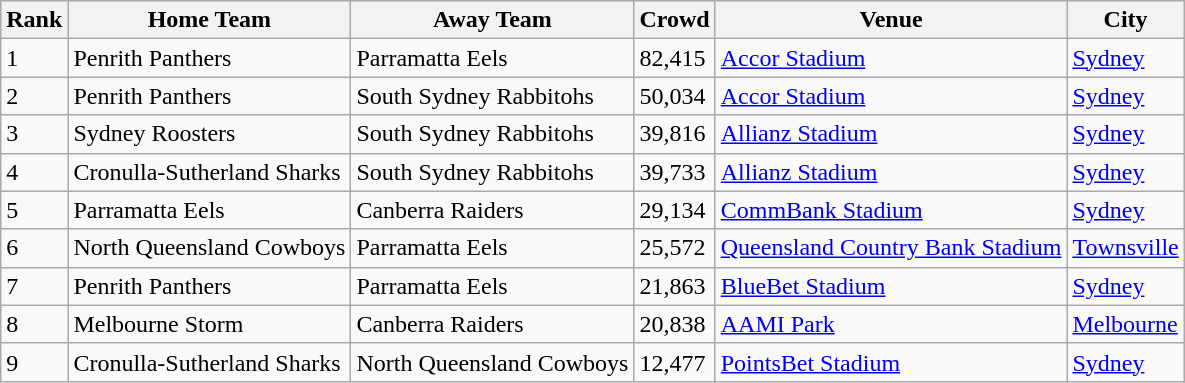<table class="wikitable sortable">
<tr>
<th>Rank</th>
<th>Home Team</th>
<th>Away Team</th>
<th>Crowd</th>
<th>Venue</th>
<th>City</th>
</tr>
<tr>
<td>1</td>
<td> Penrith Panthers</td>
<td> Parramatta Eels</td>
<td>82,415</td>
<td><a href='#'>Accor Stadium</a></td>
<td><a href='#'>Sydney</a></td>
</tr>
<tr>
<td>2</td>
<td> Penrith Panthers</td>
<td> South Sydney Rabbitohs</td>
<td>50,034</td>
<td><a href='#'>Accor Stadium</a></td>
<td><a href='#'>Sydney</a></td>
</tr>
<tr>
<td>3</td>
<td> Sydney Roosters</td>
<td> South Sydney Rabbitohs</td>
<td>39,816</td>
<td><a href='#'>Allianz Stadium</a></td>
<td><a href='#'>Sydney</a></td>
</tr>
<tr>
<td>4</td>
<td> Cronulla-Sutherland Sharks</td>
<td> South Sydney Rabbitohs</td>
<td>39,733</td>
<td><a href='#'>Allianz Stadium</a></td>
<td><a href='#'>Sydney</a></td>
</tr>
<tr>
<td>5</td>
<td> Parramatta Eels</td>
<td> Canberra Raiders</td>
<td>29,134</td>
<td><a href='#'>CommBank Stadium</a></td>
<td><a href='#'>Sydney</a></td>
</tr>
<tr>
<td>6</td>
<td> North Queensland Cowboys</td>
<td> Parramatta Eels</td>
<td>25,572</td>
<td><a href='#'>Queensland Country Bank Stadium</a></td>
<td><a href='#'>Townsville</a></td>
</tr>
<tr>
<td>7</td>
<td> Penrith Panthers</td>
<td> Parramatta Eels</td>
<td>21,863</td>
<td><a href='#'>BlueBet Stadium</a></td>
<td><a href='#'>Sydney</a></td>
</tr>
<tr>
<td>8</td>
<td> Melbourne Storm</td>
<td> Canberra Raiders</td>
<td>20,838</td>
<td><a href='#'>AAMI Park</a></td>
<td><a href='#'>Melbourne</a></td>
</tr>
<tr>
<td>9</td>
<td> Cronulla-Sutherland Sharks</td>
<td> North Queensland Cowboys</td>
<td>12,477</td>
<td><a href='#'>PointsBet Stadium</a></td>
<td><a href='#'>Sydney</a></td>
</tr>
</table>
